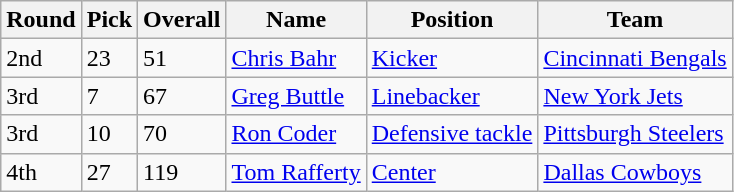<table class="wikitable">
<tr>
<th>Round</th>
<th>Pick</th>
<th>Overall</th>
<th>Name</th>
<th>Position</th>
<th>Team</th>
</tr>
<tr>
<td>2nd</td>
<td>23</td>
<td>51</td>
<td><a href='#'>Chris Bahr</a></td>
<td><a href='#'>Kicker</a></td>
<td><a href='#'>Cincinnati Bengals</a></td>
</tr>
<tr>
<td>3rd</td>
<td>7</td>
<td>67</td>
<td><a href='#'>Greg Buttle</a></td>
<td><a href='#'>Linebacker</a></td>
<td><a href='#'>New York Jets</a></td>
</tr>
<tr>
<td>3rd</td>
<td>10</td>
<td>70</td>
<td><a href='#'>Ron Coder</a></td>
<td><a href='#'>Defensive tackle</a></td>
<td><a href='#'>Pittsburgh Steelers</a></td>
</tr>
<tr>
<td>4th</td>
<td>27</td>
<td>119</td>
<td><a href='#'>Tom Rafferty</a></td>
<td><a href='#'>Center</a></td>
<td><a href='#'>Dallas Cowboys</a></td>
</tr>
</table>
